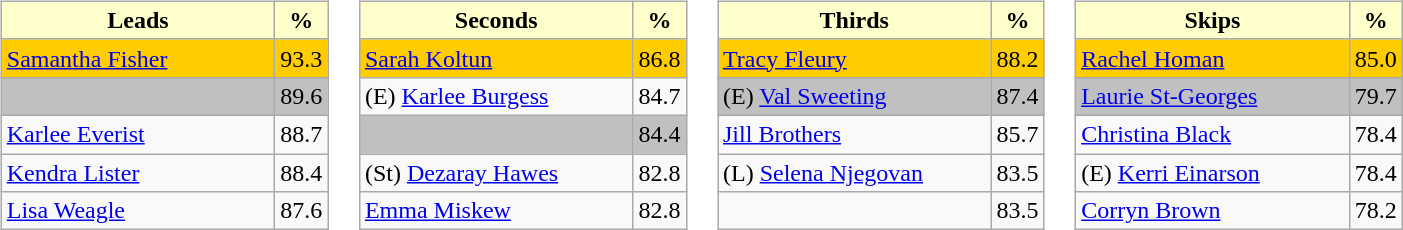<table>
<tr>
<td valign=top><br><table class="wikitable">
<tr>
<th style="background:#ffc; width:175px;">Leads</th>
<th style="background:#ffc;">%</th>
</tr>
<tr bgcolor=#FFCC00>
<td> <a href='#'>Samantha Fisher</a></td>
<td>93.3</td>
</tr>
<tr bgcolor=#C0C0C0>
<td></td>
<td>89.6</td>
</tr>
<tr>
<td> <a href='#'>Karlee Everist</a></td>
<td>88.7</td>
</tr>
<tr>
<td> <a href='#'>Kendra Lister</a></td>
<td>88.4</td>
</tr>
<tr>
<td> <a href='#'>Lisa Weagle</a></td>
<td>87.6</td>
</tr>
</table>
</td>
<td valign=top><br><table class="wikitable">
<tr>
<th style="background:#ffc; width:175px;">Seconds</th>
<th style="background:#ffc;">%</th>
</tr>
<tr bgcolor=#FFCC00>
<td> <a href='#'>Sarah Koltun</a></td>
<td>86.8</td>
</tr>
<tr>
<td> (E) <a href='#'>Karlee Burgess</a></td>
<td>84.7</td>
</tr>
<tr bgcolor=#C0C0C0>
<td></td>
<td>84.4</td>
</tr>
<tr>
<td> (St) <a href='#'>Dezaray Hawes</a></td>
<td>82.8</td>
</tr>
<tr>
<td> <a href='#'>Emma Miskew</a></td>
<td>82.8</td>
</tr>
</table>
</td>
<td valign=top><br><table class="wikitable">
<tr>
<th style="background:#ffc; width:175px;">Thirds</th>
<th style="background:#ffc;">%</th>
</tr>
<tr bgcolor=#FFCC00>
<td> <a href='#'>Tracy Fleury</a></td>
<td>88.2</td>
</tr>
<tr bgcolor=#C0C0C0>
<td> (E) <a href='#'>Val Sweeting</a></td>
<td>87.4</td>
</tr>
<tr>
<td> <a href='#'>Jill Brothers</a></td>
<td>85.7</td>
</tr>
<tr>
<td> (L) <a href='#'>Selena Njegovan</a></td>
<td>83.5</td>
</tr>
<tr>
<td></td>
<td>83.5</td>
</tr>
</table>
</td>
<td valign=top><br><table class="wikitable">
<tr>
<th style="background:#ffc; width:175px;">Skips</th>
<th style="background:#ffc;">%</th>
</tr>
<tr bgcolor=#FFCC00>
<td> <a href='#'>Rachel Homan</a></td>
<td>85.0</td>
</tr>
<tr bgcolor=#C0C0C0>
<td> <a href='#'>Laurie St-Georges</a></td>
<td>79.7</td>
</tr>
<tr>
<td> <a href='#'>Christina Black</a></td>
<td>78.4</td>
</tr>
<tr>
<td> (E) <a href='#'>Kerri Einarson</a></td>
<td>78.4</td>
</tr>
<tr>
<td> <a href='#'>Corryn Brown</a></td>
<td>78.2</td>
</tr>
</table>
</td>
</tr>
</table>
